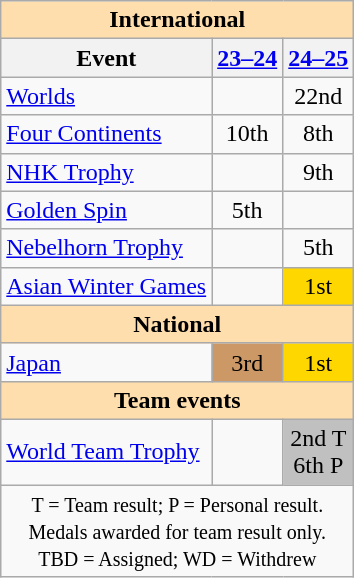<table class="wikitable" style="text-align:center">
<tr>
<th colspan="3" style="background-color: #ffdead;" align="center">International</th>
</tr>
<tr>
<th>Event</th>
<th><a href='#'>23–24</a></th>
<th><a href='#'>24–25</a></th>
</tr>
<tr>
<td align=left><a href='#'>Worlds</a></td>
<td></td>
<td>22nd</td>
</tr>
<tr>
<td align=left><a href='#'>Four Continents</a></td>
<td>10th</td>
<td>8th</td>
</tr>
<tr>
<td align=left> <a href='#'>NHK Trophy</a></td>
<td></td>
<td>9th</td>
</tr>
<tr>
<td align=left> <a href='#'>Golden Spin</a></td>
<td>5th</td>
<td></td>
</tr>
<tr>
<td align=left> <a href='#'>Nebelhorn Trophy</a></td>
<td></td>
<td>5th</td>
</tr>
<tr>
<td align=left><a href='#'>Asian Winter Games</a></td>
<td></td>
<td bgcolor=gold>1st</td>
</tr>
<tr>
<th colspan="3" style="background-color: #ffdead;" align="center">National</th>
</tr>
<tr>
<td align="left"><a href='#'>Japan</a></td>
<td align="center" bgcolor="cc9966">3rd</td>
<td bgcolor=gold>1st</td>
</tr>
<tr>
<th colspan="3" style="background-color: #ffdead; " align="center">Team events</th>
</tr>
<tr>
<td align=left><a href='#'>World Team Trophy</a></td>
<td></td>
<td bgcolor=silver>2nd T<br>6th P</td>
</tr>
<tr>
<td colspan="3" align="center"><small>T = Team result; P = Personal result. <br> Medals awarded for team result only.<br>TBD = Assigned; WD = Withdrew</small></td>
</tr>
</table>
